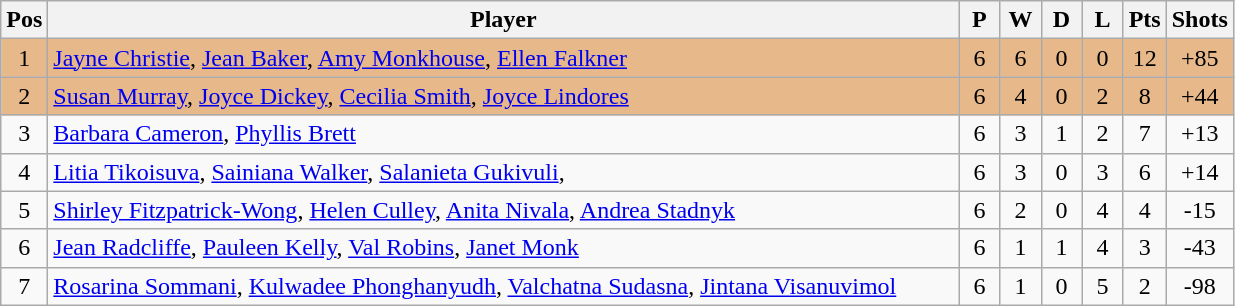<table class="wikitable" style="font-size: 100%">
<tr>
<th width=20>Pos</th>
<th width=600>Player</th>
<th width=20>P</th>
<th width=20>W</th>
<th width=20>D</th>
<th width=20>L</th>
<th width=20>Pts</th>
<th width=30>Shots</th>
</tr>
<tr align=center style="background: #E6B88A;">
<td>1</td>
<td align="left"> <a href='#'>Jayne Christie</a>, <a href='#'>Jean Baker</a>, <a href='#'>Amy Monkhouse</a>, <a href='#'>Ellen Falkner</a></td>
<td>6</td>
<td>6</td>
<td>0</td>
<td>0</td>
<td>12</td>
<td>+85</td>
</tr>
<tr align=center style="background: #E6B88A;">
<td>2</td>
<td align="left"> <a href='#'>Susan Murray</a>, <a href='#'>Joyce Dickey</a>, <a href='#'>Cecilia Smith</a>, <a href='#'>Joyce Lindores</a></td>
<td>6</td>
<td>4</td>
<td>0</td>
<td>2</td>
<td>8</td>
<td>+44</td>
</tr>
<tr align=center>
<td>3</td>
<td align="left"> <a href='#'>Barbara Cameron</a>, <a href='#'>Phyllis Brett</a></td>
<td>6</td>
<td>3</td>
<td>1</td>
<td>2</td>
<td>7</td>
<td>+13</td>
</tr>
<tr align=center>
<td>4</td>
<td align="left"> <a href='#'>Litia Tikoisuva</a>, <a href='#'>Sainiana Walker</a>, <a href='#'>Salanieta Gukivuli</a>,</td>
<td>6</td>
<td>3</td>
<td>0</td>
<td>3</td>
<td>6</td>
<td>+14</td>
</tr>
<tr align=center>
<td>5</td>
<td align="left"> <a href='#'>Shirley Fitzpatrick-Wong</a>, <a href='#'>Helen Culley</a>, <a href='#'>Anita Nivala</a>, <a href='#'>Andrea Stadnyk</a></td>
<td>6</td>
<td>2</td>
<td>0</td>
<td>4</td>
<td>4</td>
<td>-15</td>
</tr>
<tr align=center>
<td>6</td>
<td align="left"> <a href='#'>Jean Radcliffe</a>, <a href='#'>Pauleen Kelly</a>, <a href='#'>Val Robins</a>, <a href='#'>Janet Monk</a></td>
<td>6</td>
<td>1</td>
<td>1</td>
<td>4</td>
<td>3</td>
<td>-43</td>
</tr>
<tr align=center>
<td>7</td>
<td align="left"> <a href='#'>Rosarina Sommani</a>, <a href='#'>Kulwadee Phonghanyudh</a>, <a href='#'>Valchatna Sudasna</a>, <a href='#'>Jintana Visanuvimol</a></td>
<td>6</td>
<td>1</td>
<td>0</td>
<td>5</td>
<td>2</td>
<td>-98</td>
</tr>
</table>
